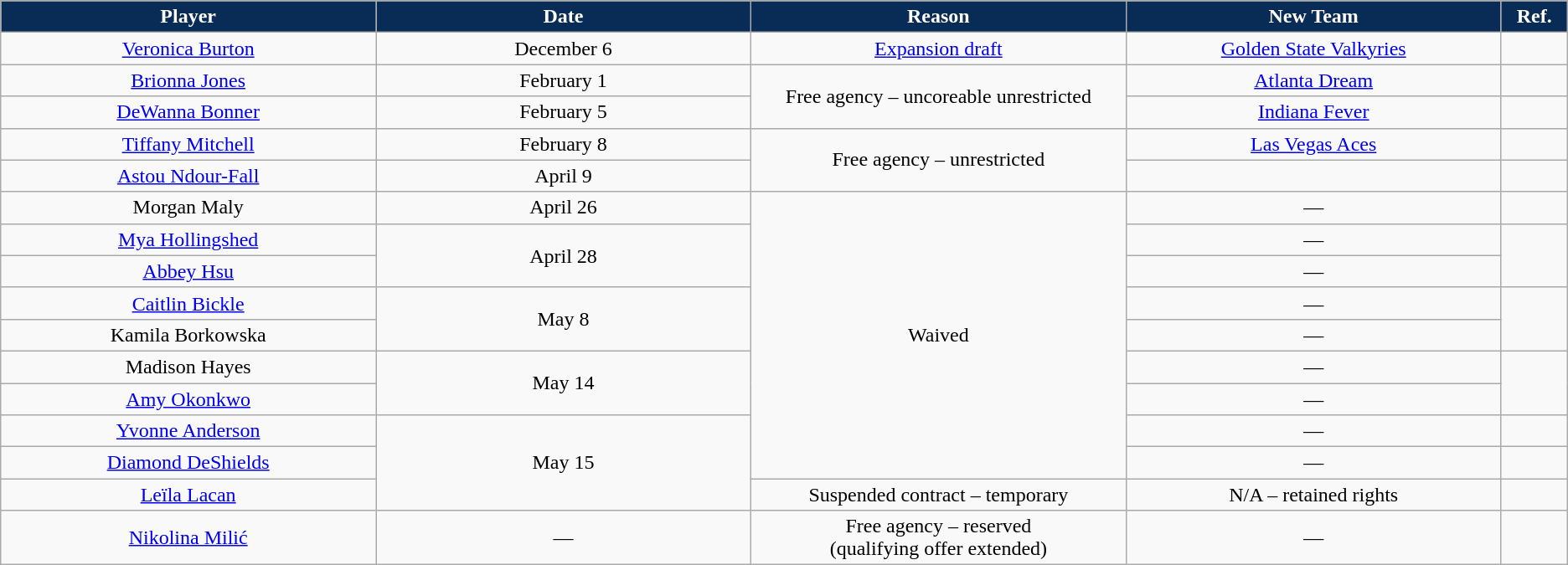<table class="wikitable sortable sortable" style="text-align: center">
<tr>
<th style="background:#092C57; color:white" width="10%">Player</th>
<th style="background:#092C57; color:white" width="10%">Date</th>
<th style="background:#092C57; color:white" width="10%">Reason</th>
<th style="background:#092C57; color:white" width="10%">New Team</th>
<th style="background:#092C57; color:white" width="1%" class="unsortable">Ref.</th>
</tr>
<tr>
<td><a href='#'>Veronica Burton</a></td>
<td>December 6</td>
<td><a href='#'>Expansion draft</a></td>
<td><a href='#'>Golden State Valkyries</a></td>
<td></td>
</tr>
<tr>
<td><a href='#'>Brionna Jones</a></td>
<td>February 1</td>
<td rowspan=2>Free agency – uncoreable unrestricted</td>
<td><a href='#'>Atlanta Dream</a></td>
<td></td>
</tr>
<tr>
<td><a href='#'>DeWanna Bonner</a></td>
<td>February 5</td>
<td><a href='#'>Indiana Fever</a></td>
<td></td>
</tr>
<tr>
<td><a href='#'>Tiffany Mitchell</a></td>
<td>February 8</td>
<td rowspan=2>Free agency – unrestricted</td>
<td><a href='#'>Las Vegas Aces</a></td>
<td></td>
</tr>
<tr>
<td><a href='#'>Astou Ndour-Fall</a></td>
<td>April 9</td>
<td></td>
<td></td>
</tr>
<tr>
<td>Morgan Maly</td>
<td>April 26</td>
<td rowspan=9>Waived</td>
<td>—</td>
<td></td>
</tr>
<tr>
<td><a href='#'>Mya Hollingshed</a></td>
<td rowspan=2>April 28</td>
<td>—</td>
<td rowspan=2></td>
</tr>
<tr>
<td><a href='#'>Abbey Hsu</a></td>
<td>—</td>
</tr>
<tr>
<td><a href='#'>Caitlin Bickle</a></td>
<td rowspan="2">May 8</td>
<td>—</td>
<td rowspan="2"></td>
</tr>
<tr>
<td>Kamila Borkowska</td>
<td>—</td>
</tr>
<tr>
<td>Madison Hayes</td>
<td rowspan="2">May 14</td>
<td>—</td>
<td rowspan="2"></td>
</tr>
<tr>
<td><a href='#'>Amy Okonkwo</a></td>
<td>—</td>
</tr>
<tr>
<td><a href='#'>Yvonne Anderson</a></td>
<td rowspan=3>May 15</td>
<td>—</td>
<td></td>
</tr>
<tr>
<td><a href='#'>Diamond DeShields</a></td>
<td>—</td>
<td></td>
</tr>
<tr>
<td><a href='#'>Leïla Lacan</a></td>
<td>Suspended contract – temporary</td>
<td>N/A – retained rights</td>
<td></td>
</tr>
<tr>
<td><a href='#'>Nikolina Milić</a></td>
<td>—</td>
<td>Free agency – reserved<br>(qualifying offer extended)</td>
<td>—</td>
<td></td>
</tr>
</table>
